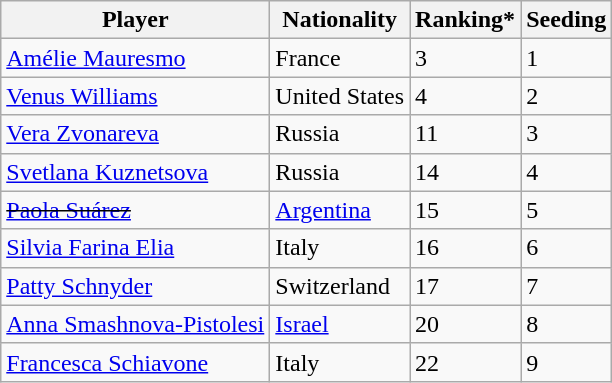<table class="wikitable" border="1">
<tr>
<th>Player</th>
<th>Nationality</th>
<th>Ranking*</th>
<th>Seeding</th>
</tr>
<tr>
<td><a href='#'>Amélie Mauresmo</a></td>
<td> France</td>
<td>3</td>
<td>1</td>
</tr>
<tr>
<td><a href='#'>Venus Williams</a></td>
<td> United States</td>
<td>4</td>
<td>2</td>
</tr>
<tr>
<td><a href='#'>Vera Zvonareva</a></td>
<td> Russia</td>
<td>11</td>
<td>3</td>
</tr>
<tr>
<td><a href='#'>Svetlana Kuznetsova</a></td>
<td> Russia</td>
<td>14</td>
<td>4</td>
</tr>
<tr>
<td><s><a href='#'>Paola Suárez</a></s></td>
<td> <a href='#'>Argentina</a></td>
<td>15</td>
<td>5</td>
</tr>
<tr>
<td><a href='#'>Silvia Farina Elia</a></td>
<td> Italy</td>
<td>16</td>
<td>6</td>
</tr>
<tr>
<td><a href='#'>Patty Schnyder</a></td>
<td> Switzerland</td>
<td>17</td>
<td>7</td>
</tr>
<tr>
<td><a href='#'>Anna Smashnova-Pistolesi</a></td>
<td> <a href='#'>Israel</a></td>
<td>20</td>
<td>8</td>
</tr>
<tr>
<td><a href='#'>Francesca Schiavone</a></td>
<td> Italy</td>
<td>22</td>
<td>9</td>
</tr>
</table>
